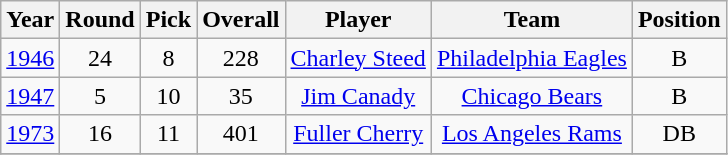<table class="wikitable sortable" style="text-align: center;">
<tr>
<th>Year</th>
<th>Round</th>
<th>Pick</th>
<th>Overall</th>
<th>Player</th>
<th>Team</th>
<th>Position</th>
</tr>
<tr>
<td><a href='#'>1946</a></td>
<td>24</td>
<td>8</td>
<td>228</td>
<td><a href='#'>Charley Steed</a></td>
<td><a href='#'>Philadelphia Eagles</a></td>
<td>B</td>
</tr>
<tr>
<td><a href='#'>1947</a></td>
<td>5</td>
<td>10</td>
<td>35</td>
<td><a href='#'>Jim Canady</a></td>
<td><a href='#'>Chicago Bears</a></td>
<td>B</td>
</tr>
<tr>
<td><a href='#'>1973</a></td>
<td>16</td>
<td>11</td>
<td>401</td>
<td><a href='#'>Fuller Cherry</a></td>
<td><a href='#'>Los Angeles Rams</a></td>
<td>DB</td>
</tr>
<tr>
</tr>
</table>
